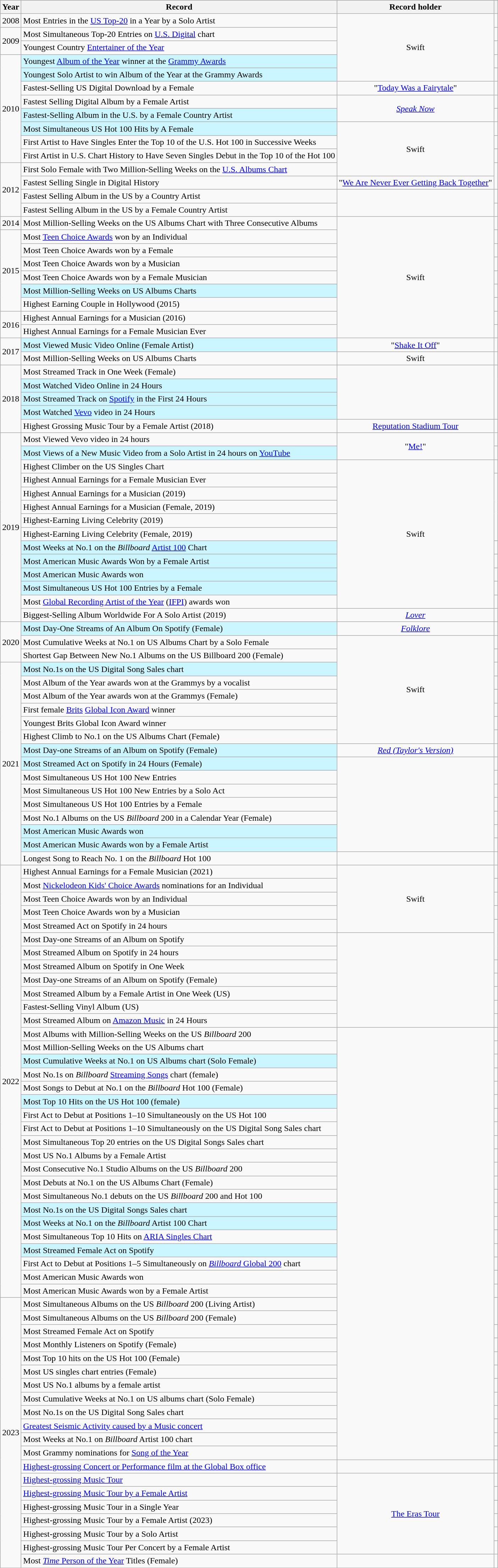<table class="wikitable sortable plainrowheaders">
<tr style="background:#ccc; text-align:center;">
<th scope="col">Year</th>
<th scope="col">Record</th>
<th scope="col">Record holder</th>
<th scope="col" class="unsortable"></th>
</tr>
<tr>
<td style="text-align:center;">2008</td>
<td>Most Entries in the <a href='#'>US Top-20</a> in a Year by a Solo Artist</td>
<td rowspan="5" style="text-align:center;">Swift</td>
<td></td>
</tr>
<tr>
<td rowspan="2" style="text-align:center;">2009</td>
<td>Most Simultaneous Top-20 Entries on <a href='#'>U.S. Digital</a> chart</td>
<td></td>
</tr>
<tr>
<td>Youngest Country <a href='#'>Entertainer of the Year</a></td>
<td></td>
</tr>
<tr>
<td rowspan="8" style="text-align:center;">2010</td>
<td style="background-color:#CCF6FF"> Youngest <a href='#'>Album of the Year</a> winner at the <a href='#'>Grammy Awards</a></td>
<td></td>
</tr>
<tr>
<td style="background-color:#CCF6FF"> Youngest Solo Artist to win Album of the Year at the Grammy Awards</td>
<td></td>
</tr>
<tr>
<td>Fastest-Selling US Digital Download by a Female</td>
<td style="text-align:center;">"<a href='#'>Today Was a Fairytale</a>"</td>
<td></td>
</tr>
<tr>
<td>Fastest Selling Digital Album by a Female Artist</td>
<td rowspan="2" style="text-align:center;"><em><a href='#'>Speak Now</a></em></td>
<td></td>
</tr>
<tr>
<td style="background-color:#CCF6FF"> Fastest-Selling Album in the U.S. by a Female Country Artist</td>
<td></td>
</tr>
<tr>
<td style="background-color:#CCF6FF"> Most Simultaneous US Hot 100 Hits by A Female</td>
<td rowspan="4" style="text-align:center;">Swift</td>
<td></td>
</tr>
<tr>
<td>First Artist to Have Singles Enter the Top 10 of the U.S. Hot 100 in Successive Weeks</td>
<td></td>
</tr>
<tr>
<td>First Artist in U.S. Chart History to Have Seven Singles Debut in the Top 10 of the Hot 100</td>
<td></td>
</tr>
<tr>
<td rowspan="4" style="text-align:center;">2012</td>
<td>First Solo Female with Two Million-Selling Weeks on the <a href='#'>U.S. Albums Chart</a></td>
<td rowspan="2"></td>
</tr>
<tr>
<td>Fastest Selling Single in Digital History</td>
<td style="text-align:center;">"<a href='#'>We Are Never Ever Getting Back Together</a>"</td>
</tr>
<tr>
<td>Fastest Selling Album in the US by a Country Artist</td>
<td rowspan="2"></td>
<td></td>
</tr>
<tr>
<td>Fastest Selling Album in the US by a Female Country Artist</td>
<td></td>
</tr>
<tr>
<td style="text-align:center;">2014</td>
<td>Most Million-Selling Weeks on the US Albums Chart with Three Consecutive Albums</td>
<td rowspan="9" style="text-align:center;">Swift</td>
<td></td>
</tr>
<tr>
<td rowspan="6" style="text-align:center;">2015</td>
<td>Most <a href='#'>Teen Choice Awards</a> won by an Individual</td>
<td></td>
</tr>
<tr>
<td>Most Teen Choice Awards won by a Female</td>
<td></td>
</tr>
<tr>
<td>Most Teen Choice Awards won by a Musician</td>
<td></td>
</tr>
<tr>
<td>Most Teen Choice Awards won by a Female Musician</td>
<td></td>
</tr>
<tr>
<td style="background-color:#CCF6FF"> Most Million-Selling Weeks on US Albums Charts</td>
<td></td>
</tr>
<tr>
<td>Highest Earning Couple in Hollywood (2015)</td>
<td></td>
</tr>
<tr>
<td rowspan="2" style="text-align:center;">2016</td>
<td>Highest Annual Earnings for a Musician (2016)</td>
<td></td>
</tr>
<tr>
<td>Highest Annual Earnings for a Female Musician Ever</td>
<td></td>
</tr>
<tr>
<td rowspan="2" style="text-align:center;">2017</td>
<td style="background-color:#CCF6FF"> Most Viewed Music Video Online (Female Artist)</td>
<td style="text-align:center;">"<a href='#'>Shake It Off</a>"</td>
<td></td>
</tr>
<tr>
<td>Most Million-Selling Weeks on US Albums Charts</td>
<td style="text-align:center;">Swift</td>
<td></td>
</tr>
<tr>
<td rowspan="5" style="text-align:center;">2018</td>
<td>Most Streamed Track in One Week (Female)</td>
<td rowspan="4"></td>
<td rowspan="4"></td>
</tr>
<tr>
<td style="background-color:#CCF6FF"> Most Watched Video Online in 24 Hours</td>
</tr>
<tr>
<td style="background-color:#CCF6FF"> Most Streamed Track on <a href='#'>Spotify</a> in the First 24 Hours</td>
</tr>
<tr>
<td style="background-color:#CCF6FF"> Most Watched <a href='#'>Vevo</a> video in 24 Hours</td>
</tr>
<tr>
<td>Highest Grossing Music Tour by a Female Artist (2018)</td>
<td style="text-align:center;"><a href='#'>Reputation Stadium Tour</a></td>
<td></td>
</tr>
<tr>
<td rowspan="14" style="text-align:center;">2019</td>
<td>Most Viewed Vevo video in 24 hours</td>
<td rowspan="2" style="text-align:center;">"<a href='#'>Me!</a>"</td>
<td></td>
</tr>
<tr>
<td style="background-color:#CCF6FF">  Most Views of a New Music Video from a Solo Artist in 24 hours on <a href='#'>YouTube</a></td>
<td></td>
</tr>
<tr>
<td>Highest Climber on the US Singles Chart</td>
<td rowspan="11" style="text-align:center;">Swift</td>
<td></td>
</tr>
<tr>
<td>Highest Annual Earnings for a Female Musician Ever</td>
<td rowspan="5"></td>
</tr>
<tr>
<td>Highest Annual Earnings for a Musician (2019)</td>
</tr>
<tr>
<td>Highest Annual Earnings for a Musician (Female, 2019)</td>
</tr>
<tr>
<td>Highest-Earning Living Celebrity (2019)</td>
</tr>
<tr>
<td>Highest-Earning Living Celebrity (Female, 2019)</td>
</tr>
<tr>
<td style="background-color:#CCF6FF"> Most Weeks at No.1 on the <em>Billboard</em> <a href='#'>Artist 100</a> Chart</td>
<td></td>
</tr>
<tr>
<td style="background-color:#CCF6FF"> Most American Music Awards Won by a Female Artist</td>
<td></td>
</tr>
<tr>
<td style="background-color:#CCF6FF"> Most American Music Awards won</td>
<td></td>
</tr>
<tr>
<td style="background-color:#CCF6FF"> Most Simultaneous US Hot 100 Entries by a Female</td>
<td></td>
</tr>
<tr>
<td>Most <a href='#'>Global Recording Artist of the Year</a> (<a href='#'>IFPI</a>) awards won</td>
<td></td>
</tr>
<tr>
<td>Biggest-Selling Album Worldwide For A Solo Artist (2019)</td>
<td style="text-align:center;"><em><a href='#'>Lover</a></em></td>
<td></td>
</tr>
<tr>
<td rowspan="3" style="text-align:center;">2020</td>
<td style="background-color:#CCF6FF"> Most Day-One Streams of An Album On Spotify (Female)</td>
<td style="text-align:center;"><em><a href='#'>Folklore</a></em></td>
<td></td>
</tr>
<tr>
<td>Most Cumulative Weeks at No.1 on US Albums Chart by a Solo Female</td>
<td rowspan="8" style="text-align:center;">Swift</td>
<td></td>
</tr>
<tr>
<td>Shortest Gap Between New No.1 Albums on the US Billboard 200 (Female)</td>
<td></td>
</tr>
<tr>
<td rowspan="15" style="text-align:center;">2021</td>
<td style="background-color:#CCF6FF"> Most No.1s on the US Digital Song Sales chart</td>
<td></td>
</tr>
<tr>
<td>Most Album of the Year awards won at the Grammys by a vocalist</td>
<td></td>
</tr>
<tr>
<td>Most Album of the Year awards won at the Grammys (Female)</td>
<td></td>
</tr>
<tr>
<td>First female <a href='#'>Brits</a> <a href='#'>Global Icon Award</a> winner</td>
<td></td>
</tr>
<tr>
<td>Youngest Brits Global Icon Award winner</td>
<td></td>
</tr>
<tr>
<td>Highest Climb to No.1 on the US Albums Chart (Female)</td>
<td></td>
</tr>
<tr>
<td style="background-color:#CCF6FF"> Most Day-one Streams of an Album on Spotify (Female)</td>
<td style="text-align:center;"><em><a href='#'>Red (Taylor's Version)</a></em></td>
<td></td>
</tr>
<tr>
<td style="background-color:#CCF6FF"> Most Streamed Act on Spotify in 24 Hours (Female)</td>
<td rowspan="7"></td>
<td></td>
</tr>
<tr>
<td>Most Simultaneous US Hot 100 New Entries</td>
<td></td>
</tr>
<tr>
<td>Most Simultaneous US Hot 100 New Entries by a Solo Act</td>
<td></td>
</tr>
<tr>
<td>Most Simultaneous US Hot 100 Entries by a Female</td>
<td></td>
</tr>
<tr>
<td>Most No.1 Albums on the US <em>Billboard</em> 200 in a Calendar Year (Female)</td>
<td></td>
</tr>
<tr>
<td style="background-color:#CCF6FF"> Most American Music Awards won</td>
<td></td>
</tr>
<tr>
<td style="background-color:#CCF6FF"> Most American Music Awards won by a Female Artist</td>
<td></td>
</tr>
<tr>
<td>Longest Song to Reach No. 1 on the <em>Billboard</em> Hot 100</td>
<td></td>
<td></td>
</tr>
<tr>
<td rowspan="32" style="text-align:center;">2022</td>
<td>Highest Annual Earnings for a Female Musician (2021)</td>
<td rowspan="5" style="text-align:center;">Swift</td>
<td></td>
</tr>
<tr>
<td>Most <a href='#'>Nickelodeon Kids' Choice Awards</a> nominations for an Individual</td>
<td></td>
</tr>
<tr>
<td>Most Teen Choice Awards won by an Individual</td>
<td></td>
</tr>
<tr>
<td>Most Teen Choice Awards won by a Musician</td>
<td></td>
</tr>
<tr>
<td>Most Streamed Act on Spotify in 24 hours</td>
<td rowspan="3"></td>
</tr>
<tr>
<td>Most Day-one Streams of an Album on Spotify</td>
<td rowspan="7"></td>
</tr>
<tr>
<td>Most Streamed Album on Spotify in 24 hours</td>
</tr>
<tr>
<td>Most Streamed Album on Spotify in One Week</td>
<td></td>
</tr>
<tr>
<td>Most Day-one Streams of an Album on Spotify (Female)</td>
<td></td>
</tr>
<tr>
<td>Most Streamed Album by a Female Artist in One Week (US)</td>
<td></td>
</tr>
<tr>
<td>Fastest-Selling Vinyl Album (US)</td>
<td></td>
</tr>
<tr>
<td>Most Streamed Album on <a href='#'>Amazon Music</a> in 24 Hours</td>
<td></td>
</tr>
<tr>
<td>Most Albums with Million-Selling Weeks on the US <em>Billboard</em> 200</td>
<td rowspan="32"></td>
<td></td>
</tr>
<tr>
<td>Most Million-Selling Weeks on the US Albums chart</td>
<td></td>
</tr>
<tr>
<td style="background-color:#CCF6FF">  Most Cumulative Weeks at No.1 on US Albums chart (Solo Female)</td>
<td></td>
</tr>
<tr>
<td>Most No.1s on <em>Billboard</em> <a href='#'>Streaming Songs</a> chart (female)</td>
<td></td>
</tr>
<tr>
<td>Most Songs to Debut at No.1 on the <em>Billboard</em> Hot 100 (Female)</td>
<td></td>
</tr>
<tr>
<td style="background-color:#CCF6FF">Most Top 10 Hits on the US Hot 100 (female)</td>
<td></td>
</tr>
<tr>
<td>First Act to Debut at Positions 1–10 Simultaneously on the US Hot 100</td>
<td></td>
</tr>
<tr>
<td>First Act to Debut at Positions 1–10 Simultaneously on the US Digital Song Sales chart</td>
<td></td>
</tr>
<tr>
<td>Most Simultaneous Top 20 entries on the US Digital Songs Sales chart</td>
<td></td>
</tr>
<tr>
<td>Most US No.1 Albums by a Female Artist</td>
<td></td>
</tr>
<tr>
<td>Most Consecutive No.1 Studio Albums on the US <em>Billboard</em> 200</td>
<td></td>
</tr>
<tr>
<td>Most Debuts at No.1 on the US Albums Chart (Female)</td>
<td></td>
</tr>
<tr>
<td>Most Simultaneous No.1 debuts on the US <em>Billboard</em> 200 and Hot 100</td>
<td></td>
</tr>
<tr>
<td style="background-color:#CCF6FF"> Most No.1s on the US Digital Songs Sales chart</td>
<td></td>
</tr>
<tr>
<td style="background-color:#CCF6FF"> Most Weeks at No.1 on the <em>Billboard</em> Artist 100 Chart</td>
<td></td>
</tr>
<tr>
<td>Most Simultaneous Top 10 Hits on <a href='#'>ARIA Singles Chart</a></td>
<td></td>
</tr>
<tr>
<td style="background-color:#CCF6FF"> Most Streamed Female Act on Spotify</td>
<td></td>
</tr>
<tr>
<td>First Act to Debut at Positions 1–5 Simultaneously on <a href='#'><em>Billboard</em> Global 200</a> chart</td>
<td></td>
</tr>
<tr>
<td>Most American Music Awards won</td>
<td></td>
</tr>
<tr>
<td>Most American Music Awards won by a Female Artist</td>
<td></td>
</tr>
<tr>
<td rowspan="20" style="text-align:center;">2023</td>
<td>Most Simultaneous Albums on the US <em>Billboard</em> 200 (Living Artist)</td>
<td rowspan="2" style="text-align:center;"></td>
</tr>
<tr>
<td>Most Simultaneous Albums on the US <em>Billboard</em> 200 (Female)</td>
</tr>
<tr>
<td>Most Streamed Female Act on Spotify</td>
<td></td>
</tr>
<tr>
<td>Most Monthly Listeners on Spotify (Female)</td>
<td></td>
</tr>
<tr>
<td>Most Top 10 hits on the US Hot 100 (Female)</td>
<td></td>
</tr>
<tr>
<td>Most US singles chart entries (Female)</td>
<td></td>
</tr>
<tr>
<td>Most US No.1 albums by a female artist</td>
<td></td>
</tr>
<tr>
<td>Most Cumulative Weeks at No.1 on US albums chart (Solo Female)</td>
<td></td>
</tr>
<tr>
<td>Most No.1s on the US Digital Song Sales chart</td>
<td></td>
</tr>
<tr>
<td><a href='#'>Greatest Seismic Activity caused by a Music concert</a></td>
<td></td>
</tr>
<tr>
<td>Most Weeks at No.1 on <em>Billboard</em> Artist 100 chart</td>
<td></td>
</tr>
<tr>
<td>Most Grammy nominations for <a href='#'>Song of the Year</a></td>
<td></td>
</tr>
<tr>
<td><a href='#'>Highest-grossing Concert or Performance film at the Global Box office</a></td>
<td></td>
<td></td>
</tr>
<tr>
<td><a href='#'>Highest-grossing Music Tour</a></td>
<td rowspan="6" style="text-align:center;"><a href='#'>The Eras Tour</a></td>
<td></td>
</tr>
<tr>
<td><a href='#'>Highest-grossing Music Tour by a Female Artist</a></td>
<td></td>
</tr>
<tr>
<td>Highest-grossing Music Tour in a Single Year</td>
<td></td>
</tr>
<tr>
<td>Highest-grossing Music Tour by a Female Artist (2023)</td>
<td></td>
</tr>
<tr>
<td>Highest-grossing Music Tour by a Solo Artist</td>
<td></td>
</tr>
<tr>
<td>Highest-grossing Music Tour Per Concert by a Female Artist</td>
<td></td>
</tr>
<tr>
<td>Most <a href='#'><em>Time</em> Person of the Year</a> Titles (Female)</td>
<td></td>
<td></td>
</tr>
</table>
